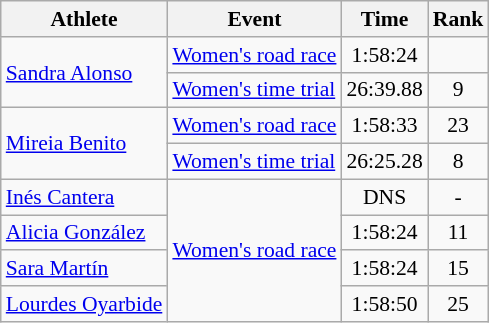<table class=wikitable style="font-size:90%">
<tr>
<th>Athlete</th>
<th>Event</th>
<th>Time</th>
<th>Rank</th>
</tr>
<tr align=center>
<td align=left rowspan=2><a href='#'>Sandra Alonso</a></td>
<td align=left><a href='#'>Women's road race</a></td>
<td>1:58:24</td>
<td></td>
</tr>
<tr align=center>
<td align=left><a href='#'>Women's time trial</a></td>
<td>26:39.88</td>
<td>9</td>
</tr>
<tr align=center>
<td align=left rowspan=2><a href='#'>Mireia Benito</a></td>
<td align=left><a href='#'>Women's road race</a></td>
<td>1:58:33</td>
<td>23</td>
</tr>
<tr align=center>
<td align=left><a href='#'>Women's time trial</a></td>
<td>26:25.28</td>
<td>8</td>
</tr>
<tr align=center>
<td align=left><a href='#'>Inés Cantera</a></td>
<td align=left rowspan=5><a href='#'>Women's road race</a></td>
<td>DNS</td>
<td>-</td>
</tr>
<tr align=center>
<td align=left><a href='#'>Alicia González</a></td>
<td>1:58:24</td>
<td>11</td>
</tr>
<tr align=center>
<td align=left><a href='#'>Sara Martín</a></td>
<td>1:58:24</td>
<td>15</td>
</tr>
<tr align=center>
<td align=left><a href='#'>Lourdes Oyarbide</a></td>
<td>1:58:50</td>
<td>25</td>
</tr>
</table>
